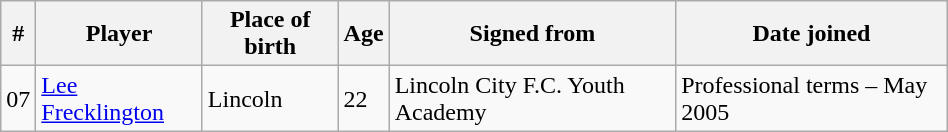<table class="wikitable" style="text-align:center; width:50%; text-align:left">
<tr>
<th>#</th>
<th>Player</th>
<th>Place of birth</th>
<th>Age</th>
<th>Signed from</th>
<th>Date joined</th>
</tr>
<tr --->
<td>07</td>
<td> <a href='#'>Lee Frecklington</a></td>
<td>Lincoln</td>
<td>22</td>
<td>Lincoln City F.C. Youth Academy</td>
<td>Professional terms – May 2005</td>
</tr>
</table>
